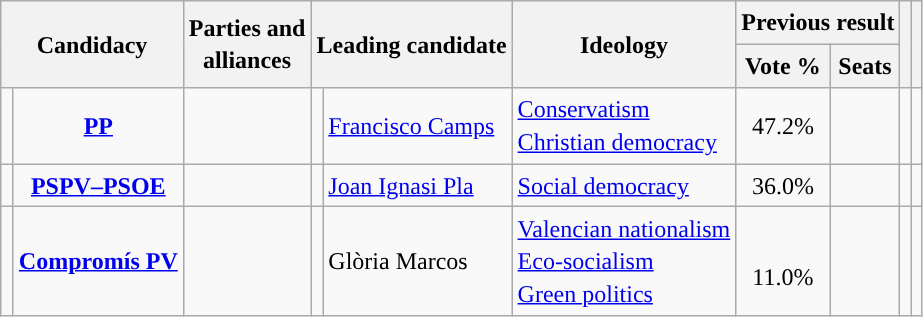<table class="wikitable" style="line-height:1.35em; text-align:left;">
<tr>
<th colspan="2" rowspan="2">Candidacy</th>
<th rowspan="2">Parties and<br>alliances</th>
<th colspan="2" rowspan="2">Leading candidate</th>
<th rowspan="2">Ideology</th>
<th colspan="2">Previous result</th>
<th rowspan="2"></th>
<th rowspan="2"></th>
</tr>
<tr>
<th>Vote %</th>
<th>Seats</th>
</tr>
<tr>
<td width="1" style="color:inherit;background:"></td>
<td align="center"><strong><a href='#'>PP</a></strong></td>
<td></td>
<td></td>
<td><a href='#'>Francisco Camps</a></td>
<td><a href='#'>Conservatism</a><br><a href='#'>Christian democracy</a></td>
<td align="center">47.2%</td>
<td></td>
<td></td>
<td></td>
</tr>
<tr>
<td style="color:inherit;background:"></td>
<td align="center"><strong><a href='#'>PSPV–PSOE</a></strong></td>
<td></td>
<td></td>
<td><a href='#'>Joan Ignasi Pla</a></td>
<td><a href='#'>Social democracy</a></td>
<td align="center">36.0%</td>
<td></td>
<td></td>
<td></td>
</tr>
<tr>
<td style="color:inherit;background:"></td>
<td align="center"><strong><a href='#'>Compromís PV</a></strong></td>
<td></td>
<td></td>
<td>Glòria Marcos</td>
<td><a href='#'>Valencian nationalism</a><br><a href='#'>Eco-socialism</a><br><a href='#'>Green politics</a></td>
<td align="center"><br>11.0%<br></td>
<td></td>
<td></td>
<td></td>
</tr>
</table>
